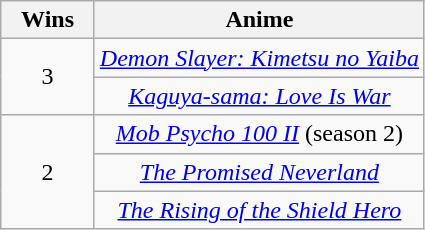<table class="wikitable" style="text-align: center">
<tr>
<th scope="col" width="55">Wins</th>
<th scope="col" align="center">Anime</th>
</tr>
<tr>
<td rowspan="2">3</td>
<td><em><a href='#'>Demon Slayer: Kimetsu no Yaiba</a></em></td>
</tr>
<tr>
<td><em><a href='#'>Kaguya-sama: Love Is War</a></em></td>
</tr>
<tr>
<td rowspan="3">2</td>
<td><em><a href='#'>Mob Psycho 100 II</a></em> (season 2)</td>
</tr>
<tr>
<td><em><a href='#'>The Promised Neverland</a></em></td>
</tr>
<tr>
<td><em><a href='#'>The Rising of the Shield Hero</a></em></td>
</tr>
</table>
